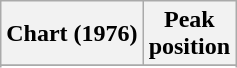<table class="wikitable sortable plainrowheaders" style="text-align:center">
<tr>
<th scope="col">Chart (1976)</th>
<th scope="col">Peak<br> position</th>
</tr>
<tr>
</tr>
<tr>
</tr>
<tr>
</tr>
</table>
